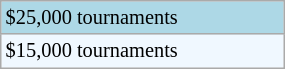<table class="wikitable" style="font-size:85%; width:15%;">
<tr style="background:lightblue;">
<td>$25,000 tournaments</td>
</tr>
<tr style="background:#f0f8ff;">
<td>$15,000 tournaments</td>
</tr>
</table>
